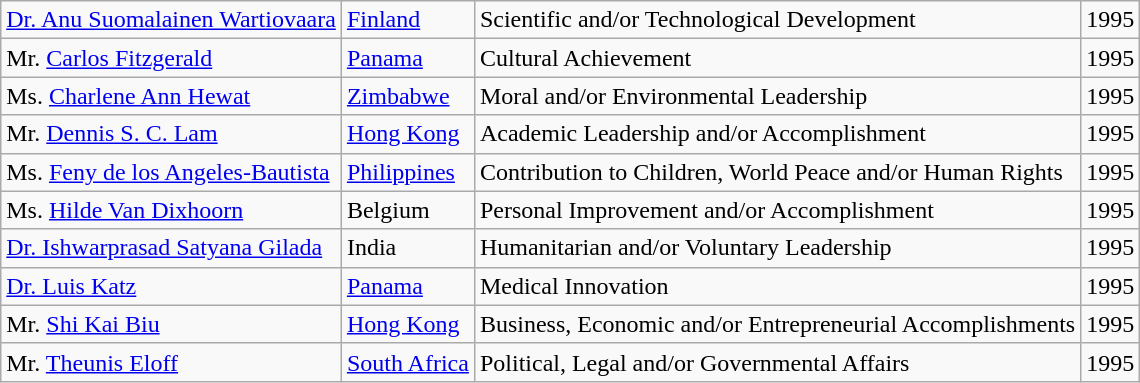<table class="wikitable">
<tr>
<td><a href='#'>Dr. Anu Suomalainen Wartiovaara</a></td>
<td><a href='#'>Finland</a></td>
<td>Scientific and/or Technological Development</td>
<td style="text-align:right;">1995</td>
</tr>
<tr>
<td>Mr. <a href='#'>Carlos Fitzgerald</a></td>
<td><a href='#'>Panama</a></td>
<td>Cultural Achievement</td>
<td style="text-align:right;">1995</td>
</tr>
<tr>
<td>Ms. <a href='#'>Charlene Ann Hewat</a></td>
<td><a href='#'>Zimbabwe</a></td>
<td>Moral and/or Environmental Leadership</td>
<td style="text-align:right;">1995</td>
</tr>
<tr>
<td>Mr. <a href='#'>Dennis S. C. Lam</a></td>
<td><a href='#'>Hong Kong</a></td>
<td>Academic Leadership and/or Accomplishment</td>
<td style="text-align:right;">1995</td>
</tr>
<tr>
<td>Ms. <a href='#'>Feny de los Angeles-Bautista</a></td>
<td><a href='#'>Philippines</a></td>
<td>Contribution to Children, World Peace and/or Human Rights</td>
<td style="text-align:right;">1995</td>
</tr>
<tr>
<td>Ms. <a href='#'>Hilde Van Dixhoorn</a></td>
<td>Belgium</td>
<td>Personal Improvement and/or Accomplishment</td>
<td style="text-align:right;">1995</td>
</tr>
<tr>
<td><a href='#'>Dr. Ishwarprasad Satyana Gilada</a></td>
<td>India</td>
<td>Humanitarian and/or Voluntary Leadership</td>
<td style="text-align:right;">1995</td>
</tr>
<tr>
<td><a href='#'>Dr. Luis Katz</a></td>
<td><a href='#'>Panama</a></td>
<td>Medical Innovation</td>
<td style="text-align:right;">1995</td>
</tr>
<tr>
<td>Mr. <a href='#'>Shi Kai Biu</a></td>
<td><a href='#'>Hong Kong</a></td>
<td>Business, Economic and/or Entrepreneurial Accomplishments</td>
<td style="text-align:right;">1995</td>
</tr>
<tr>
<td>Mr. <a href='#'>Theunis Eloff</a></td>
<td><a href='#'>South Africa</a></td>
<td>Political, Legal and/or Governmental Affairs</td>
<td style="text-align:right;">1995</td>
</tr>
</table>
